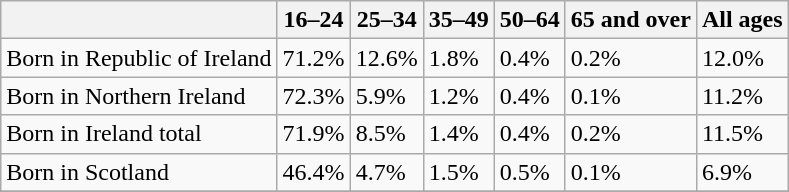<table class="wikitable">
<tr>
<th></th>
<th>16–24</th>
<th>25–34</th>
<th>35–49</th>
<th>50–64</th>
<th>65 and over</th>
<th>All ages</th>
</tr>
<tr>
<td>Born in Republic of Ireland</td>
<td>71.2%</td>
<td>12.6%</td>
<td>1.8%</td>
<td>0.4%</td>
<td>0.2%</td>
<td>12.0%</td>
</tr>
<tr>
<td>Born in Northern Ireland</td>
<td>72.3%</td>
<td>5.9%</td>
<td>1.2%</td>
<td>0.4%</td>
<td>0.1%</td>
<td>11.2%</td>
</tr>
<tr>
<td>Born in Ireland total</td>
<td>71.9%</td>
<td>8.5%</td>
<td>1.4%</td>
<td>0.4%</td>
<td>0.2%</td>
<td>11.5%</td>
</tr>
<tr>
<td>Born in Scotland</td>
<td>46.4%</td>
<td>4.7%</td>
<td>1.5%</td>
<td>0.5%</td>
<td>0.1%</td>
<td>6.9%</td>
</tr>
<tr>
</tr>
</table>
